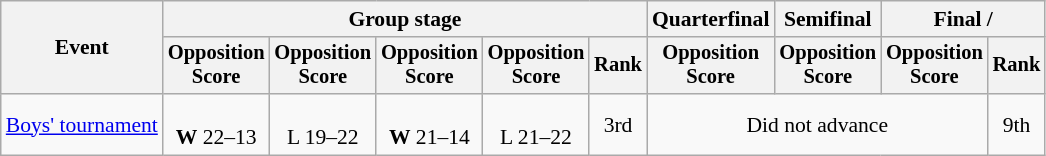<table class="wikitable" style="font-size:90%">
<tr>
<th rowspan=2>Event</th>
<th colspan=5>Group stage</th>
<th>Quarterfinal</th>
<th>Semifinal</th>
<th colspan=2>Final / </th>
</tr>
<tr style="font-size:95%">
<th>Opposition<br>Score</th>
<th>Opposition<br>Score</th>
<th>Opposition<br>Score</th>
<th>Opposition<br>Score</th>
<th>Rank</th>
<th>Opposition<br>Score</th>
<th>Opposition<br>Score</th>
<th>Opposition<br>Score</th>
<th>Rank</th>
</tr>
<tr align=center>
<td align=left><a href='#'>Boys' tournament</a></td>
<td><br><strong>W</strong> 22–13</td>
<td><br>L 19–22</td>
<td><br><strong>W</strong> 21–14</td>
<td><br>L 21–22</td>
<td>3rd</td>
<td colspan=3>Did not advance</td>
<td>9th</td>
</tr>
</table>
